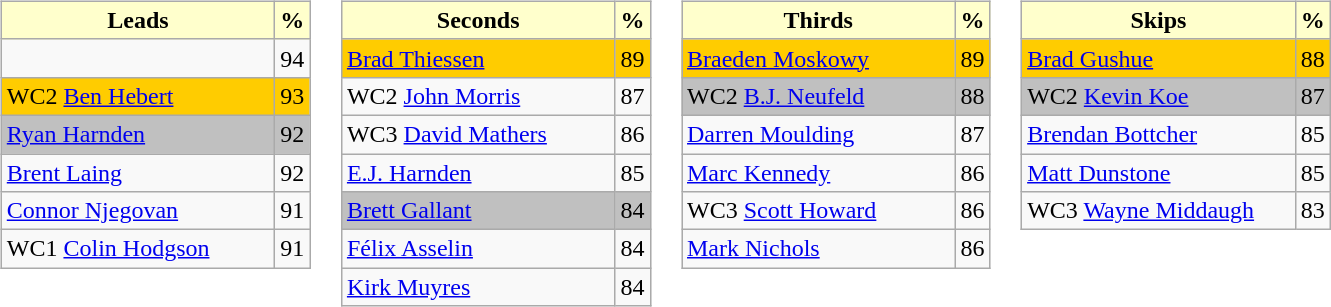<table>
<tr>
<td valign=top><br><table class="wikitable">
<tr>
<th style="background:#ffc; width:175px;">Leads</th>
<th style="background:#ffc;">%</th>
</tr>
<tr>
<td></td>
<td>94</td>
</tr>
<tr bgcolor=FFCC00>
<td>WC2 <a href='#'>Ben Hebert</a></td>
<td>93</td>
</tr>
<tr bgcolor=#C0C0C0>
<td> <a href='#'>Ryan Harnden</a></td>
<td>92</td>
</tr>
<tr>
<td> <a href='#'>Brent Laing</a></td>
<td>92</td>
</tr>
<tr>
<td> <a href='#'>Connor Njegovan</a></td>
<td>91</td>
</tr>
<tr>
<td>WC1 <a href='#'>Colin Hodgson</a></td>
<td>91</td>
</tr>
</table>
</td>
<td valign=top><br><table class="wikitable">
<tr>
<th style="background:#ffc; width:175px;">Seconds</th>
<th style="background:#ffc;">%</th>
</tr>
<tr bgcolor=FFCC00>
<td> <a href='#'>Brad Thiessen</a></td>
<td>89</td>
</tr>
<tr>
<td>WC2 <a href='#'>John Morris</a></td>
<td>87</td>
</tr>
<tr>
<td>WC3 <a href='#'>David Mathers</a></td>
<td>86</td>
</tr>
<tr>
<td> <a href='#'>E.J. Harnden</a></td>
<td>85</td>
</tr>
<tr bgcolor=#C0C0C0>
<td> <a href='#'>Brett Gallant</a></td>
<td>84</td>
</tr>
<tr>
<td> <a href='#'>Félix Asselin</a></td>
<td>84</td>
</tr>
<tr>
<td> <a href='#'>Kirk Muyres</a></td>
<td>84</td>
</tr>
</table>
</td>
<td valign=top><br><table class="wikitable">
<tr>
<th style="background:#ffc; width:175px;">Thirds</th>
<th style="background:#ffc;">%</th>
</tr>
<tr bgcolor=FFCC00>
<td> <a href='#'>Braeden Moskowy</a></td>
<td>89</td>
</tr>
<tr bgcolor=#C0C0C0>
<td>WC2 <a href='#'>B.J. Neufeld</a></td>
<td>88</td>
</tr>
<tr>
<td> <a href='#'>Darren Moulding</a></td>
<td>87</td>
</tr>
<tr>
<td> <a href='#'>Marc Kennedy</a></td>
<td>86</td>
</tr>
<tr>
<td>WC3 <a href='#'>Scott Howard</a></td>
<td>86</td>
</tr>
<tr>
<td> <a href='#'>Mark Nichols</a></td>
<td>86</td>
</tr>
</table>
</td>
<td valign=top><br><table class="wikitable">
<tr>
<th style="background:#ffc; width:175px;">Skips</th>
<th style="background:#ffc;">%</th>
</tr>
<tr bgcolor=FFCC00>
<td> <a href='#'>Brad Gushue</a></td>
<td>88</td>
</tr>
<tr bgcolor=#C0C0C0>
<td>WC2 <a href='#'>Kevin Koe</a></td>
<td>87</td>
</tr>
<tr>
<td> <a href='#'>Brendan Bottcher</a></td>
<td>85</td>
</tr>
<tr>
<td> <a href='#'>Matt Dunstone</a></td>
<td>85</td>
</tr>
<tr>
<td>WC3 <a href='#'>Wayne Middaugh</a></td>
<td>83</td>
</tr>
</table>
</td>
</tr>
</table>
